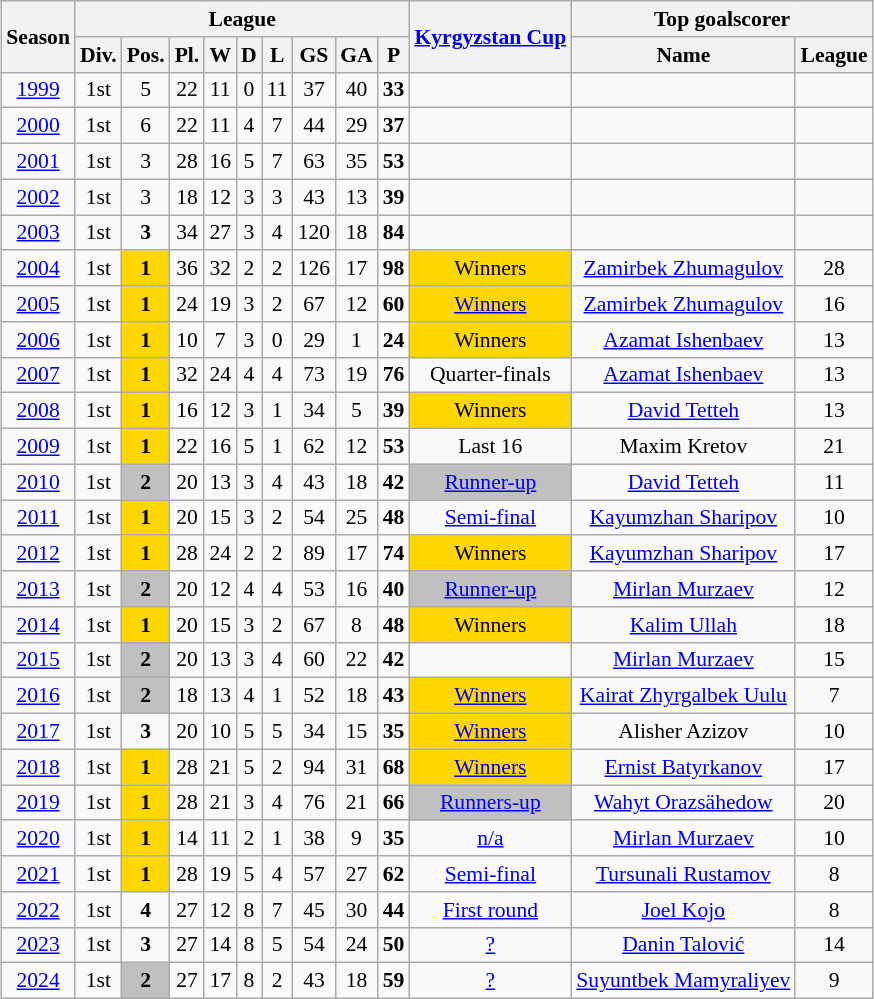<table class="wikitable mw-collapsible mw-collapsed"  style="margin:auto; border:1px solid #aaa; font-size:90%;">
<tr style="background:#efefef;">
<th rowspan="2">Season</th>
<th colspan="9">League</th>
<th rowspan="2"><a href='#'>Kyrgyzstan Cup</a></th>
<th colspan="2">Top goalscorer</th>
</tr>
<tr>
<th>Div.</th>
<th>Pos.</th>
<th>Pl.</th>
<th>W</th>
<th>D</th>
<th>L</th>
<th>GS</th>
<th>GA</th>
<th>P</th>
<th>Name</th>
<th>League</th>
</tr>
<tr>
<td align=center><a href='#'>1999</a></td>
<td align=center>1st</td>
<td align=center>5</td>
<td align=center>22</td>
<td align=center>11</td>
<td align=center>0</td>
<td align=center>11</td>
<td align=center>37</td>
<td align=center>40</td>
<td align=center><strong>33</strong></td>
<td align=center></td>
<td align=center></td>
<td align=center></td>
</tr>
<tr>
<td align=center><a href='#'>2000</a></td>
<td align=center>1st</td>
<td align=center>6</td>
<td align=center>22</td>
<td align=center>11</td>
<td align=center>4</td>
<td align=center>7</td>
<td align=center>44</td>
<td align=center>29</td>
<td align=center><strong>37</strong></td>
<td align=center></td>
<td align=center></td>
<td align=center></td>
</tr>
<tr>
<td align=center><a href='#'>2001</a></td>
<td align=center>1st</td>
<td align=center>3</td>
<td align=center>28</td>
<td align=center>16</td>
<td align=center>5</td>
<td align=center>7</td>
<td align=center>63</td>
<td align=center>35</td>
<td align=center><strong>53</strong></td>
<td align=center></td>
<td align=center></td>
<td align=center></td>
</tr>
<tr>
<td align=center><a href='#'>2002</a></td>
<td align=center>1st</td>
<td align=center>3</td>
<td align=center>18</td>
<td align=center>12</td>
<td align=center>3</td>
<td align=center>3</td>
<td align=center>43</td>
<td align=center>13</td>
<td align=center><strong>39</strong></td>
<td align=center></td>
<td align=center></td>
<td align=center></td>
</tr>
<tr>
<td align=center><a href='#'>2003</a></td>
<td align=center>1st</td>
<td align=center><strong>3</strong></td>
<td align=center>34</td>
<td align=center>27</td>
<td align=center>3</td>
<td align=center>4</td>
<td align=center>120</td>
<td align=center>18</td>
<td align=center><strong>84</strong></td>
<td align=center></td>
<td align=center></td>
<td align=center></td>
</tr>
<tr>
<td align=center><a href='#'>2004</a></td>
<td align=center>1st</td>
<td style="text-align:center; background:gold;"><strong>1</strong></td>
<td align=center>36</td>
<td align=center>32</td>
<td align=center>2</td>
<td align=center>2</td>
<td align=center>126</td>
<td align=center>17</td>
<td align=center><strong>98</strong></td>
<td style="text-align:center; background:gold;">Winners</td>
<td align=center><a href='#'>Zamirbek Zhumagulov</a></td>
<td align=center>28</td>
</tr>
<tr>
<td align=center><a href='#'>2005</a></td>
<td align=center>1st</td>
<td style="text-align:center; background:gold;"><strong>1</strong></td>
<td align=center>24</td>
<td align=center>19</td>
<td align=center>3</td>
<td align=center>2</td>
<td align=center>67</td>
<td align=center>12</td>
<td align=center><strong>60</strong></td>
<td style="text-align:center; background:gold;"><a href='#'>Winners</a></td>
<td align=center><a href='#'>Zamirbek Zhumagulov</a></td>
<td align=center>16</td>
</tr>
<tr>
<td align=center><a href='#'>2006</a></td>
<td align=center>1st</td>
<td style="text-align:center; background:gold;"><strong>1</strong></td>
<td align=center>10</td>
<td align=center>7</td>
<td align=center>3</td>
<td align=center>0</td>
<td align=center>29</td>
<td align=center>1</td>
<td align=center><strong>24</strong></td>
<td style="text-align:center; background:gold;">Winners</td>
<td align=center><a href='#'>Azamat Ishenbaev</a></td>
<td align=center>13</td>
</tr>
<tr>
<td align=center><a href='#'>2007</a></td>
<td align=center>1st</td>
<td style="text-align:center; background:gold;"><strong>1</strong></td>
<td align=center>32</td>
<td align=center>24</td>
<td align=center>4</td>
<td align=center>4</td>
<td align=center>73</td>
<td align=center>19</td>
<td align=center><strong>76</strong></td>
<td align=center>Quarter-finals</td>
<td align=center><a href='#'>Azamat Ishenbaev</a></td>
<td align=center>13</td>
</tr>
<tr>
<td align=center><a href='#'>2008</a></td>
<td align=center>1st</td>
<td style="text-align:center; background:gold;"><strong>1</strong></td>
<td align=center>16</td>
<td align=center>12</td>
<td align=center>3</td>
<td align=center>1</td>
<td align=center>34</td>
<td align=center>5</td>
<td align=center><strong>39</strong></td>
<td style="text-align:center; background:gold;">Winners</td>
<td align=center><a href='#'>David Tetteh</a></td>
<td align=center>13</td>
</tr>
<tr>
<td align=center><a href='#'>2009</a></td>
<td align=center>1st</td>
<td style="text-align:center; background:gold;"><strong>1</strong></td>
<td align=center>22</td>
<td align=center>16</td>
<td align=center>5</td>
<td align=center>1</td>
<td align=center>62</td>
<td align=center>12</td>
<td align=center><strong>53</strong></td>
<td align=center>Last 16</td>
<td align=center>Maxim Kretov</td>
<td align=center>21</td>
</tr>
<tr>
<td align=center><a href='#'>2010</a></td>
<td align=center>1st</td>
<td style="text-align:center; background:silver;"><strong>2</strong></td>
<td align=center>20</td>
<td align=center>13</td>
<td align=center>3</td>
<td align=center>4</td>
<td align=center>43</td>
<td align=center>18</td>
<td align=center><strong>42</strong></td>
<td style="text-align:center; background:silver;"><a href='#'>Runner-up</a></td>
<td align=center><a href='#'>David Tetteh</a></td>
<td align=center>11</td>
</tr>
<tr>
<td align=center><a href='#'>2011</a></td>
<td align=center>1st</td>
<td style="text-align:center; background:gold;"><strong>1</strong></td>
<td align=center>20</td>
<td align=center>15</td>
<td align=center>3</td>
<td align=center>2</td>
<td align=center>54</td>
<td align=center>25</td>
<td align=center><strong>48</strong></td>
<td align=center><a href='#'>Semi-final</a></td>
<td align=center><a href='#'>Kayumzhan Sharipov</a></td>
<td align=center>10</td>
</tr>
<tr>
<td align=center><a href='#'>2012</a></td>
<td align=center>1st</td>
<td style="text-align:center; background:gold;"><strong>1</strong></td>
<td align=center>28</td>
<td align=center>24</td>
<td align=center>2</td>
<td align=center>2</td>
<td align=center>89</td>
<td align=center>17</td>
<td align=center><strong>74</strong></td>
<td style="text-align:center; background:gold;">Winners</td>
<td align=center><a href='#'>Kayumzhan Sharipov</a></td>
<td align=center>17</td>
</tr>
<tr>
<td align=center><a href='#'>2013</a></td>
<td align=center>1st</td>
<td style="text-align:center; background:silver;"><strong>2</strong></td>
<td align=center>20</td>
<td align=center>12</td>
<td align=center>4</td>
<td align=center>4</td>
<td align=center>53</td>
<td align=center>16</td>
<td align=center><strong>40</strong></td>
<td style="text-align:center; background:silver;"><a href='#'>Runner-up</a></td>
<td align=center><a href='#'>Mirlan Murzaev</a></td>
<td align=center>12</td>
</tr>
<tr>
<td align=center><a href='#'>2014</a></td>
<td align=center>1st</td>
<td style="text-align:center; background:gold;"><strong>1</strong></td>
<td align=center>20</td>
<td align=center>15</td>
<td align=center>3</td>
<td align=center>2</td>
<td align=center>67</td>
<td align=center>8</td>
<td align=center><strong>48</strong></td>
<td style="text-align:center; background:gold;">Winners</td>
<td align=center><a href='#'>Kalim Ullah</a></td>
<td align=center>18</td>
</tr>
<tr>
<td align=center><a href='#'>2015</a></td>
<td align=center>1st</td>
<td style="text-align:center; background:silver;"><strong>2</strong></td>
<td align=center>20</td>
<td align=center>13</td>
<td align=center>3</td>
<td align=center>4</td>
<td align=center>60</td>
<td align=center>22</td>
<td align=center><strong>42</strong></td>
<td align=center></td>
<td align=center><a href='#'>Mirlan Murzaev</a></td>
<td align=center>15</td>
</tr>
<tr>
<td align=center><a href='#'>2016</a></td>
<td align=center>1st</td>
<td style="text-align:center; background:silver;"><strong>2</strong></td>
<td align=center>18</td>
<td align=center>13</td>
<td align=center>4</td>
<td align=center>1</td>
<td align=center>52</td>
<td align=center>18</td>
<td align=center><strong>43</strong></td>
<td style="text-align:center; background:gold;"><a href='#'>Winners</a></td>
<td align=center><a href='#'>Kairat Zhyrgalbek Uulu</a></td>
<td align=center>7</td>
</tr>
<tr>
<td align=center><a href='#'>2017</a></td>
<td align=center>1st</td>
<td align=center><strong>3</strong></td>
<td align=center>20</td>
<td align=center>10</td>
<td align=center>5</td>
<td align=center>5</td>
<td align=center>34</td>
<td align=center>15</td>
<td align=center><strong>35</strong></td>
<td style="text-align:center; background:gold;"><a href='#'>Winners</a></td>
<td align=center>Alisher Azizov</td>
<td align=center>10</td>
</tr>
<tr>
<td align=center><a href='#'>2018</a></td>
<td align=center>1st</td>
<td style="text-align:center; background:gold;"><strong>1</strong></td>
<td align=center>28</td>
<td align=center>21</td>
<td align=center>5</td>
<td align=center>2</td>
<td align=center>94</td>
<td align=center>31</td>
<td align=center><strong>68</strong></td>
<td style="text-align:center; background:gold;"><a href='#'>Winners</a></td>
<td align=center><a href='#'>Ernist Batyrkanov</a></td>
<td align=center>17</td>
</tr>
<tr>
<td align=center><a href='#'>2019</a></td>
<td align=center>1st</td>
<td style="text-align:center; background:gold;"><strong>1</strong></td>
<td align=center>28</td>
<td align=center>21</td>
<td align=center>3</td>
<td align=center>4</td>
<td align=center>76</td>
<td align=center>21</td>
<td align=center><strong>66</strong></td>
<td style="text-align:center; background:silver;"><a href='#'>Runners-up</a></td>
<td align=center><a href='#'>Wahyt Orazsähedow</a></td>
<td align=center>20</td>
</tr>
<tr>
<td align=center><a href='#'>2020</a></td>
<td align=center>1st</td>
<td style="text-align:center; background:gold;"><strong>1</strong></td>
<td align=center>14</td>
<td align=center>11</td>
<td align=center>2</td>
<td align=center>1</td>
<td align=center>38</td>
<td align=center>9</td>
<td align=center><strong>35</strong></td>
<td align=center><a href='#'>n/a</a></td>
<td align=center><a href='#'>Mirlan Murzaev</a></td>
<td align=center>10</td>
</tr>
<tr>
<td align=center><a href='#'>2021</a></td>
<td align=center>1st</td>
<td style="text-align:center; background:gold;"><strong>1</strong></td>
<td align=center>28</td>
<td align=center>19</td>
<td align=center>5</td>
<td align=center>4</td>
<td align=center>57</td>
<td align=center>27</td>
<td align=center><strong>62</strong></td>
<td align=center><a href='#'>Semi-final</a></td>
<td align=center><a href='#'>Tursunali Rustamov</a></td>
<td align=center>8</td>
</tr>
<tr>
<td align=center><a href='#'>2022</a></td>
<td align=center>1st</td>
<td align=center><strong>4</strong></td>
<td align=center>27</td>
<td align=center>12</td>
<td align=center>8</td>
<td align=center>7</td>
<td align=center>45</td>
<td align=center>30</td>
<td align=center><strong>44</strong></td>
<td align=center><a href='#'>First round</a></td>
<td align=center><a href='#'>Joel Kojo</a></td>
<td align=center>8</td>
</tr>
<tr>
<td align=center><a href='#'>2023</a></td>
<td align=center>1st</td>
<td align=center><strong>3</strong></td>
<td align=center>27</td>
<td align=center>14</td>
<td align=center>8</td>
<td align=center>5</td>
<td align=center>54</td>
<td align=center>24</td>
<td align=center><strong>50</strong></td>
<td align=center><a href='#'>?</a></td>
<td align=center><a href='#'>Danin Talović</a></td>
<td align=center>14</td>
</tr>
<tr>
<td align=center><a href='#'>2024</a></td>
<td align=center>1st</td>
<td style="text-align:center; background:silver;"><strong>2</strong></td>
<td align=center>27</td>
<td align=center>17</td>
<td align=center>8</td>
<td align=center>2</td>
<td align=center>43</td>
<td align=center>18</td>
<td align=center><strong>59</strong></td>
<td align=center><a href='#'>?</a></td>
<td align=center><a href='#'>Suyuntbek Mamyraliyev</a></td>
<td align=center>9</td>
</tr>
</table>
